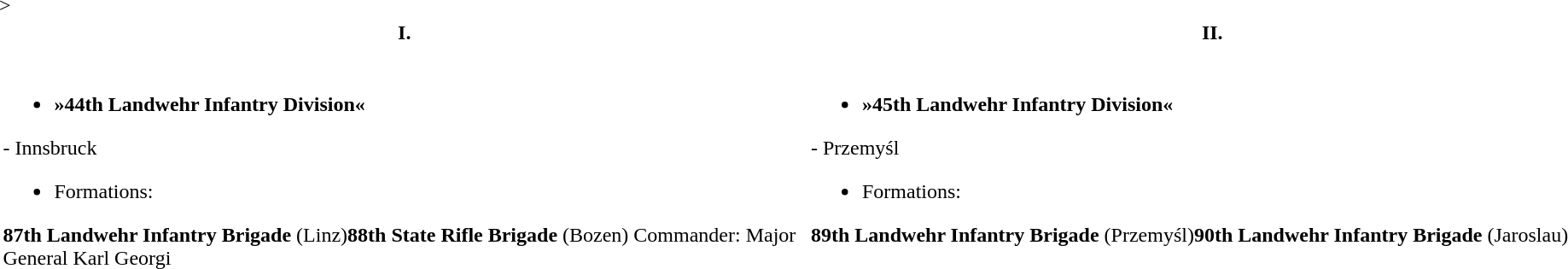<table width="100%">>
<tr>
<th>I.</th>
<th>II.<br></th>
</tr>
<tr>
<td style="width:20%; vertical-align:top;"><br><ul><li><strong>»44th Landwehr Infantry Division«</strong></li></ul>- Innsbruck<ul><li>Formations:</li></ul><strong>87th Landwehr Infantry Brigade </strong> (Linz)<strong>88th State Rifle Brigade</strong> (Bozen)
Commander: Major General Karl Georgi</td>
<td style="width:20%; vertical-align:top;"><br><ul><li><strong>»45th Landwehr Infantry Division«</strong></li></ul>- Przemyśl<ul><li>Formations:</li></ul><strong>89th Landwehr Infantry Brigade </strong> (Przemyśl)<strong>90th Landwehr Infantry Brigade</strong> (Jaroslau)</td>
</tr>
</table>
